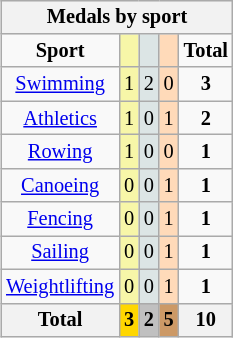<table class="wikitable" style="font-size:85%; float: right;">
<tr style="background:#efefef;">
<th colspan=5><strong>Medals by sport</strong></th>
</tr>
<tr align=center>
<td><strong>Sport</strong></td>
<td bgcolor=#f7f6a8></td>
<td bgcolor=#dce5e5></td>
<td bgcolor=#ffdab9></td>
<td><strong>Total</strong></td>
</tr>
<tr align=center>
<td><a href='#'>Swimming</a></td>
<td style="background:#F7F6A8;">1</td>
<td style="background:#DCE5E5;">2</td>
<td style="background:#FFDAB9;">0</td>
<td><strong>3</strong></td>
</tr>
<tr align=center>
<td><a href='#'>Athletics</a></td>
<td style="background:#F7F6A8;">1</td>
<td style="background:#DCE5E5;">0</td>
<td style="background:#FFDAB9;">1</td>
<td><strong>2</strong></td>
</tr>
<tr align=center>
<td><a href='#'>Rowing</a></td>
<td style="background:#F7F6A8;">1</td>
<td style="background:#DCE5E5;">0</td>
<td style="background:#FFDAB9;">0</td>
<td><strong>1</strong></td>
</tr>
<tr align=center>
<td><a href='#'>Canoeing</a></td>
<td style="background:#F7F6A8;">0</td>
<td style="background:#DCE5E5;">0</td>
<td style="background:#FFDAB9;">1</td>
<td><strong>1</strong></td>
</tr>
<tr align=center>
<td><a href='#'>Fencing</a></td>
<td style="background:#F7F6A8;">0</td>
<td style="background:#DCE5E5;">0</td>
<td style="background:#FFDAB9;">1</td>
<td><strong>1</strong></td>
</tr>
<tr align=center>
<td><a href='#'>Sailing</a></td>
<td style="background:#F7F6A8;">0</td>
<td style="background:#DCE5E5;">0</td>
<td style="background:#FFDAB9;">1</td>
<td><strong>1</strong></td>
</tr>
<tr align=center>
<td><a href='#'>Weightlifting</a></td>
<td style="background:#F7F6A8;">0</td>
<td style="background:#DCE5E5;">0</td>
<td style="background:#FFDAB9;">1</td>
<td><strong>1</strong></td>
</tr>
<tr align=center>
<th><strong>Total</strong></th>
<th style="background:gold;"><strong>3</strong></th>
<th style="background:silver;"><strong>2</strong></th>
<th style="background:#c96;"><strong>5</strong></th>
<th><strong>10</strong></th>
</tr>
</table>
